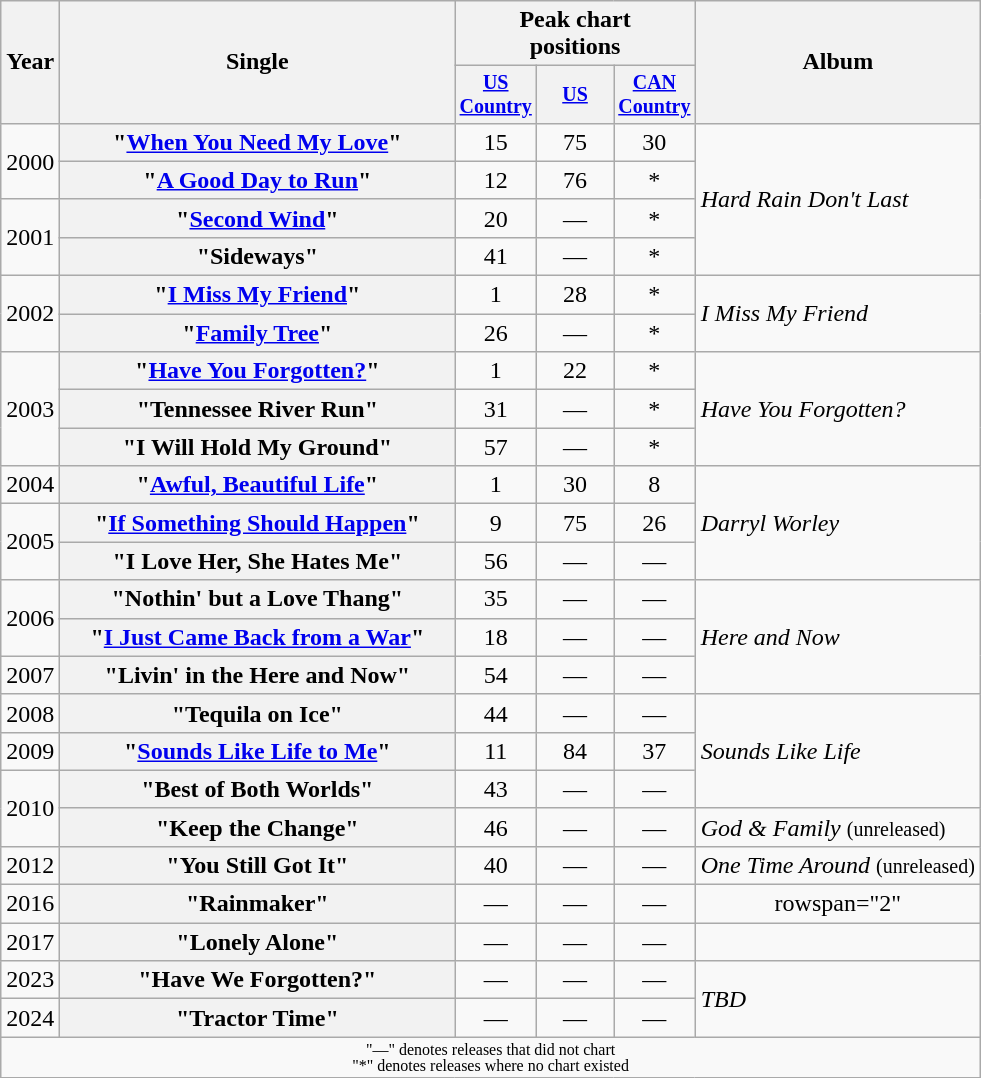<table class="wikitable plainrowheaders" style="text-align:center;">
<tr>
<th rowspan="2">Year</th>
<th rowspan="2" style="width:16em;">Single</th>
<th colspan="3">Peak chart<br>positions</th>
<th rowspan="2">Album</th>
</tr>
<tr style="font-size:smaller;">
<th width="45"><a href='#'>US Country</a><br></th>
<th width="45"><a href='#'>US</a><br></th>
<th width="45"><a href='#'>CAN<br>Country</a></th>
</tr>
<tr>
<td rowspan="2">2000</td>
<th scope="row">"<a href='#'>When You Need My Love</a>"</th>
<td>15</td>
<td>75</td>
<td>30</td>
<td align="left" rowspan="4"><em>Hard Rain Don't Last</em></td>
</tr>
<tr>
<th scope="row">"<a href='#'>A Good Day to Run</a>"</th>
<td>12</td>
<td>76</td>
<td>*</td>
</tr>
<tr>
<td rowspan="2">2001</td>
<th scope="row">"<a href='#'>Second Wind</a>"</th>
<td>20</td>
<td>—</td>
<td>*</td>
</tr>
<tr>
<th scope="row">"Sideways"</th>
<td>41</td>
<td>—</td>
<td>*</td>
</tr>
<tr>
<td rowspan="2">2002</td>
<th scope="row">"<a href='#'>I Miss My Friend</a>"</th>
<td>1</td>
<td>28</td>
<td>*</td>
<td align="left" rowspan="2"><em>I Miss My Friend</em></td>
</tr>
<tr>
<th scope="row">"<a href='#'>Family Tree</a>"</th>
<td>26</td>
<td>—</td>
<td>*</td>
</tr>
<tr>
<td rowspan="3">2003</td>
<th scope="row">"<a href='#'>Have You Forgotten?</a>"</th>
<td>1</td>
<td>22</td>
<td>*</td>
<td align="left" rowspan="3"><em>Have You Forgotten?</em></td>
</tr>
<tr>
<th scope="row">"Tennessee River Run"</th>
<td>31</td>
<td>—</td>
<td>*</td>
</tr>
<tr>
<th scope="row">"I Will Hold My Ground"</th>
<td>57</td>
<td>—</td>
<td>*</td>
</tr>
<tr>
<td>2004</td>
<th scope="row">"<a href='#'>Awful, Beautiful Life</a>"</th>
<td>1</td>
<td>30</td>
<td>8</td>
<td align="left" rowspan="3"><em>Darryl Worley</em></td>
</tr>
<tr>
<td rowspan="2">2005</td>
<th scope="row">"<a href='#'>If Something Should Happen</a>"</th>
<td>9</td>
<td>75</td>
<td>26</td>
</tr>
<tr>
<th scope="row">"I Love Her, She Hates Me"</th>
<td>56</td>
<td>—</td>
<td>—</td>
</tr>
<tr>
<td rowspan="2">2006</td>
<th scope="row">"Nothin' but a Love Thang"</th>
<td>35</td>
<td>—</td>
<td>—</td>
<td align="left" rowspan="3"><em>Here and Now</em></td>
</tr>
<tr>
<th scope="row">"<a href='#'>I Just Came Back from a War</a>"</th>
<td>18</td>
<td>—</td>
<td>—</td>
</tr>
<tr>
<td>2007</td>
<th scope="row">"Livin' in the Here and Now"</th>
<td>54</td>
<td>—</td>
<td>—</td>
</tr>
<tr>
<td>2008</td>
<th scope="row">"Tequila on Ice"</th>
<td>44</td>
<td>—</td>
<td>—</td>
<td align="left" rowspan="3"><em>Sounds Like Life</em></td>
</tr>
<tr>
<td>2009</td>
<th scope="row">"<a href='#'>Sounds Like Life to Me</a>"</th>
<td>11</td>
<td>84</td>
<td>37</td>
</tr>
<tr>
<td rowspan="2">2010</td>
<th scope="row">"Best of Both Worlds"</th>
<td>43</td>
<td>—</td>
<td>—</td>
</tr>
<tr>
<th scope="row">"Keep the Change"</th>
<td>46</td>
<td>—</td>
<td>—</td>
<td align="left"><em>God & Family</em> <small>(unreleased)</small></td>
</tr>
<tr>
<td>2012</td>
<th scope="row">"You Still Got It"</th>
<td>40</td>
<td>—</td>
<td>—</td>
<td align="left"><em>One Time Around</em> <small>(unreleased)</small></td>
</tr>
<tr>
<td>2016</td>
<th scope="row">"Rainmaker"</th>
<td>—</td>
<td>—</td>
<td>—</td>
<td>rowspan="2"  </td>
</tr>
<tr>
<td>2017</td>
<th scope="row">"Lonely Alone"</th>
<td>—</td>
<td>—</td>
<td>—</td>
</tr>
<tr>
<td>2023</td>
<th scope="row">"Have We Forgotten?"</th>
<td>—</td>
<td>—</td>
<td>—</td>
<td align="left" rowspan="2"><em>TBD</em></td>
</tr>
<tr>
<td>2024</td>
<th scope="row">"Tractor Time"<br></th>
<td>—</td>
<td>—</td>
<td>—</td>
</tr>
<tr>
<td colspan="6" style="font-size:8pt">"—" denotes releases that did not chart<br>"*" denotes releases where no chart existed</td>
</tr>
</table>
